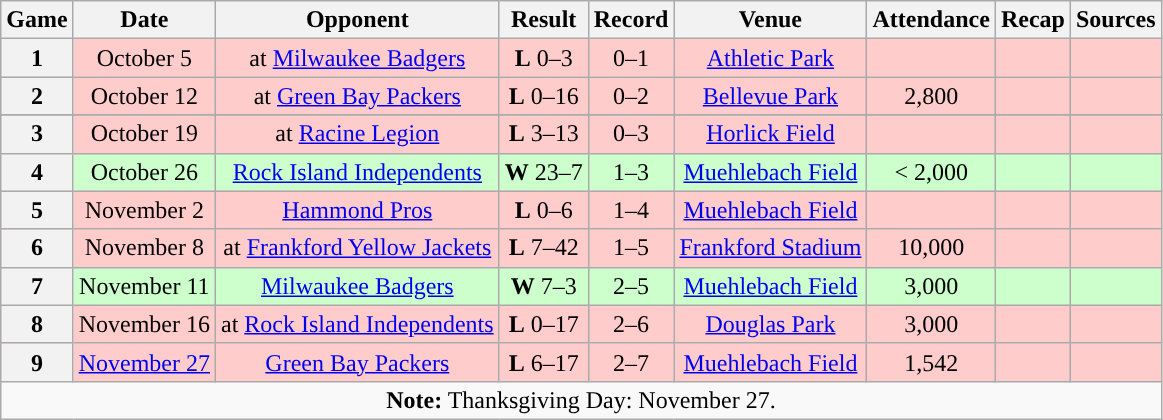<table class="wikitable" style="text-align:center">
<tr>
<th>Game</th>
<th>Date</th>
<th>Opponent</th>
<th>Result</th>
<th>Record</th>
<th>Venue</th>
<th>Attendance</th>
<th>Recap</th>
<th>Sources</th>
</tr>
<tr style="background:#fcc">
<th>1</th>
<td>October 5</td>
<td>at <a href='#'>Milwaukee Badgers</a></td>
<td><strong>L</strong> 0–3</td>
<td>0–1</td>
<td><a href='#'>Athletic Park</a></td>
<td></td>
<td></td>
<td></td>
</tr>
<tr style="background:#fcc">
<th>2</th>
<td>October 12</td>
<td>at <a href='#'>Green Bay Packers</a></td>
<td><strong>L</strong> 0–16</td>
<td>0–2</td>
<td><a href='#'>Bellevue Park</a></td>
<td>2,800</td>
<td></td>
<td></td>
</tr>
<tr style="background:#cfc">
</tr>
<tr style="background:#fcc">
<th>3</th>
<td>October 19</td>
<td>at <a href='#'>Racine Legion</a></td>
<td><strong>L</strong> 3–13</td>
<td>0–3</td>
<td><a href='#'>Horlick Field</a></td>
<td></td>
<td></td>
<td></td>
</tr>
<tr style="background:#cfc">
<th>4</th>
<td>October 26</td>
<td><a href='#'>Rock Island Independents</a></td>
<td><strong>W</strong> 23–7</td>
<td>1–3</td>
<td><a href='#'>Muehlebach Field</a></td>
<td>< 2,000</td>
<td></td>
<td></td>
</tr>
<tr style="background:#fcc">
<th>5</th>
<td>November 2</td>
<td><a href='#'>Hammond Pros</a></td>
<td><strong>L</strong> 0–6</td>
<td>1–4</td>
<td><a href='#'>Muehlebach Field</a></td>
<td></td>
<td></td>
<td></td>
</tr>
<tr style="background:#fcc">
<th>6</th>
<td>November 8</td>
<td>at <a href='#'>Frankford Yellow Jackets</a></td>
<td><strong>L</strong> 7–42</td>
<td>1–5</td>
<td><a href='#'>Frankford Stadium</a></td>
<td>10,000</td>
<td></td>
<td></td>
</tr>
<tr style="background:#cfc">
<th>7</th>
<td>November 11</td>
<td><a href='#'>Milwaukee Badgers</a></td>
<td><strong>W</strong> 7–3</td>
<td>2–5</td>
<td><a href='#'>Muehlebach Field</a></td>
<td>3,000</td>
<td></td>
<td></td>
</tr>
<tr style="background:#fcc">
<th>8</th>
<td>November 16</td>
<td>at <a href='#'>Rock Island Independents</a></td>
<td><strong>L</strong> 0–17</td>
<td>2–6</td>
<td><a href='#'>Douglas Park</a></td>
<td>3,000</td>
<td></td>
<td></td>
</tr>
<tr style="background:#fcc">
<th>9</th>
<td><a href='#'>November 27</a></td>
<td><a href='#'>Green Bay Packers</a></td>
<td><strong>L</strong> 6–17</td>
<td>2–7</td>
<td><a href='#'>Muehlebach Field</a></td>
<td>1,542</td>
<td></td>
<td></td>
</tr>
<tr>
<td colspan="10"><strong>Note:</strong> Thanksgiving Day: November 27.</td>
</tr>
</table>
